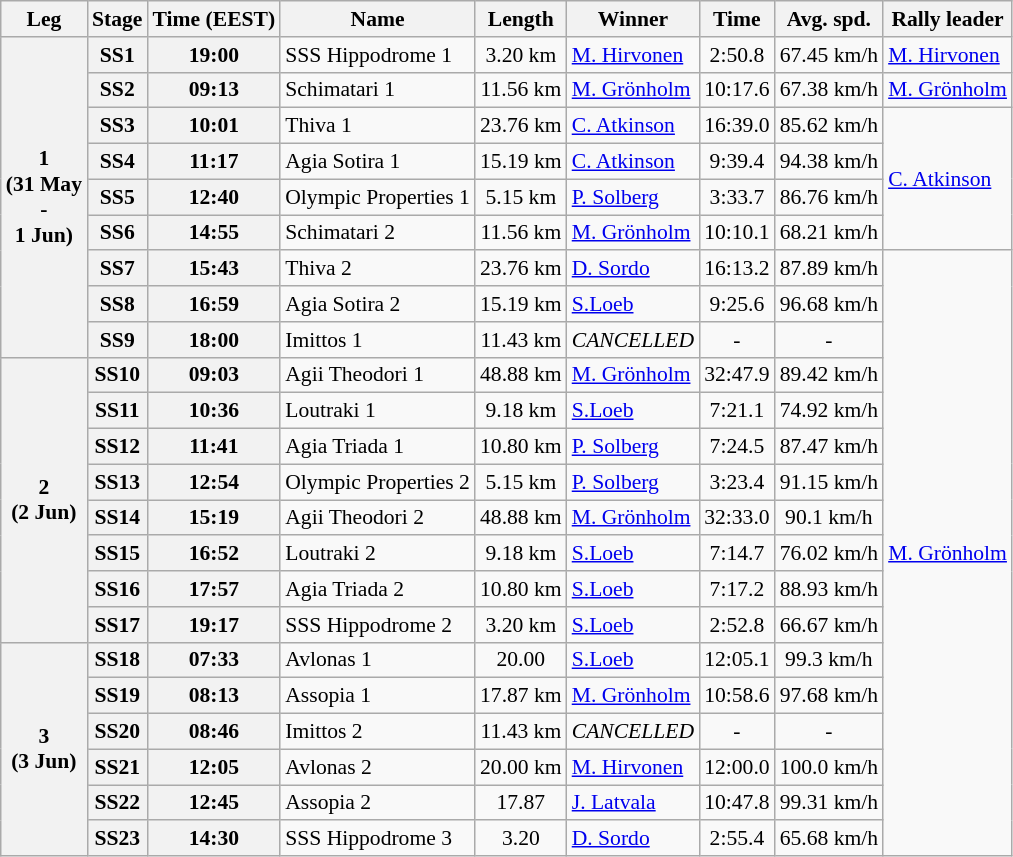<table class="wikitable" style="text-align: center; font-size: 90%; max-width: 950px;">
<tr>
<th>Leg</th>
<th>Stage</th>
<th>Time (EEST)</th>
<th>Name</th>
<th>Length</th>
<th>Winner</th>
<th>Time</th>
<th>Avg. spd.</th>
<th>Rally leader</th>
</tr>
<tr>
<th rowspan=9>1<br>(31 May<br>-<br>1 Jun)</th>
<th>SS1</th>
<th>19:00</th>
<td align=left>SSS Hippodrome 1</td>
<td>3.20 km</td>
<td align=left> <a href='#'>M. Hirvonen</a></td>
<td>2:50.8</td>
<td>67.45 km/h</td>
<td align=left> <a href='#'>M. Hirvonen</a></td>
</tr>
<tr>
<th>SS2</th>
<th>09:13</th>
<td align=left>Schimatari 1</td>
<td>11.56 km</td>
<td align=left> <a href='#'>M. Grönholm</a></td>
<td>10:17.6</td>
<td>67.38 km/h</td>
<td align=left> <a href='#'>M. Grönholm</a></td>
</tr>
<tr>
<th>SS3</th>
<th>10:01</th>
<td align=left>Thiva 1</td>
<td>23.76 km</td>
<td align=left> <a href='#'>C. Atkinson</a></td>
<td>16:39.0</td>
<td>85.62 km/h</td>
<td align=left rowspan="4"> <a href='#'>C. Atkinson</a></td>
</tr>
<tr>
<th>SS4</th>
<th>11:17</th>
<td align=left>Agia Sotira 1</td>
<td>15.19 km</td>
<td align=left> <a href='#'>C. Atkinson</a></td>
<td>9:39.4</td>
<td>94.38 km/h</td>
</tr>
<tr>
<th>SS5</th>
<th>12:40</th>
<td align=left>Olympic Properties 1</td>
<td>5.15 km</td>
<td align=left> <a href='#'>P. Solberg</a></td>
<td>3:33.7</td>
<td>86.76 km/h</td>
</tr>
<tr>
<th>SS6</th>
<th>14:55</th>
<td align=left>Schimatari 2</td>
<td>11.56 km</td>
<td align=left> <a href='#'>M. Grönholm</a></td>
<td>10:10.1</td>
<td>68.21 km/h</td>
</tr>
<tr>
<th>SS7</th>
<th>15:43</th>
<td align=left>Thiva 2</td>
<td>23.76 km</td>
<td align=left> <a href='#'>D. Sordo</a></td>
<td>16:13.2</td>
<td>87.89 km/h</td>
<td align=left rowspan="17"> <a href='#'>M. Grönholm</a></td>
</tr>
<tr>
<th>SS8</th>
<th>16:59</th>
<td align=left>Agia Sotira 2</td>
<td>15.19 km</td>
<td align=left> <a href='#'>S.Loeb</a></td>
<td>9:25.6</td>
<td>96.68 km/h</td>
</tr>
<tr>
<th>SS9</th>
<th>18:00</th>
<td align=left>Imittos 1</td>
<td>11.43 km</td>
<td><em>CANCELLED</em></td>
<td>-</td>
<td>-</td>
</tr>
<tr>
<th rowspan="8">2<br>(2 Jun)</th>
<th>SS10</th>
<th>09:03</th>
<td align=left>Agii Theodori 1</td>
<td>48.88 km</td>
<td align=left> <a href='#'>M. Grönholm</a></td>
<td>32:47.9</td>
<td>89.42 km/h</td>
</tr>
<tr>
<th>SS11</th>
<th>10:36</th>
<td align=left>Loutraki 1</td>
<td>9.18 km</td>
<td align=left> <a href='#'>S.Loeb</a></td>
<td>7:21.1</td>
<td>74.92 km/h</td>
</tr>
<tr>
<th>SS12</th>
<th>11:41</th>
<td align=left>Agia Triada 1</td>
<td>10.80 km</td>
<td align=left> <a href='#'>P. Solberg</a></td>
<td>7:24.5</td>
<td>87.47 km/h</td>
</tr>
<tr>
<th>SS13</th>
<th>12:54</th>
<td align=left>Olympic Properties 2</td>
<td>5.15 km</td>
<td align=left> <a href='#'>P. Solberg</a></td>
<td>3:23.4</td>
<td>91.15 km/h</td>
</tr>
<tr>
<th>SS14</th>
<th>15:19</th>
<td align=left>Agii Theodori 2</td>
<td>48.88 km</td>
<td align=left> <a href='#'>M. Grönholm</a></td>
<td>32:33.0</td>
<td>90.1 km/h</td>
</tr>
<tr>
<th>SS15</th>
<th>16:52</th>
<td align=left>Loutraki 2</td>
<td>9.18 km</td>
<td align=left> <a href='#'>S.Loeb</a></td>
<td>7:14.7</td>
<td>76.02 km/h</td>
</tr>
<tr>
<th>SS16</th>
<th>17:57</th>
<td align=left>Agia Triada 2</td>
<td>10.80 km</td>
<td align=left> <a href='#'>S.Loeb</a></td>
<td>7:17.2</td>
<td>88.93 km/h</td>
</tr>
<tr>
<th>SS17</th>
<th>19:17</th>
<td align=left>SSS Hippodrome 2</td>
<td>3.20 km</td>
<td align=left> <a href='#'>S.Loeb</a></td>
<td>2:52.8</td>
<td>66.67 km/h</td>
</tr>
<tr>
<th rowspan="6">3<br>(3 Jun)</th>
<th>SS18</th>
<th>07:33</th>
<td align=left>Avlonas 1</td>
<td>20.00</td>
<td align=left> <a href='#'>S.Loeb</a></td>
<td>12:05.1</td>
<td>99.3 km/h</td>
</tr>
<tr>
<th>SS19</th>
<th>08:13</th>
<td align=left>Assopia 1</td>
<td>17.87 km</td>
<td align=left> <a href='#'>M. Grönholm</a></td>
<td>10:58.6</td>
<td>97.68 km/h</td>
</tr>
<tr>
<th>SS20</th>
<th>08:46</th>
<td align=left>Imittos 2</td>
<td>11.43 km</td>
<td><em>CANCELLED</em></td>
<td>-</td>
<td>-</td>
</tr>
<tr>
<th>SS21</th>
<th>12:05</th>
<td align=left>Avlonas 2</td>
<td>20.00 km</td>
<td align=left> <a href='#'>M. Hirvonen</a></td>
<td>12:00.0</td>
<td>100.0 km/h</td>
</tr>
<tr>
<th>SS22</th>
<th>12:45</th>
<td align=left>Assopia 2</td>
<td>17.87</td>
<td align=left> <a href='#'>J. Latvala</a></td>
<td>10:47.8</td>
<td>99.31 km/h</td>
</tr>
<tr>
<th>SS23</th>
<th>14:30</th>
<td align=left>SSS Hippodrome 3</td>
<td>3.20</td>
<td align=left> <a href='#'>D. Sordo</a></td>
<td>2:55.4</td>
<td>65.68 km/h</td>
</tr>
</table>
